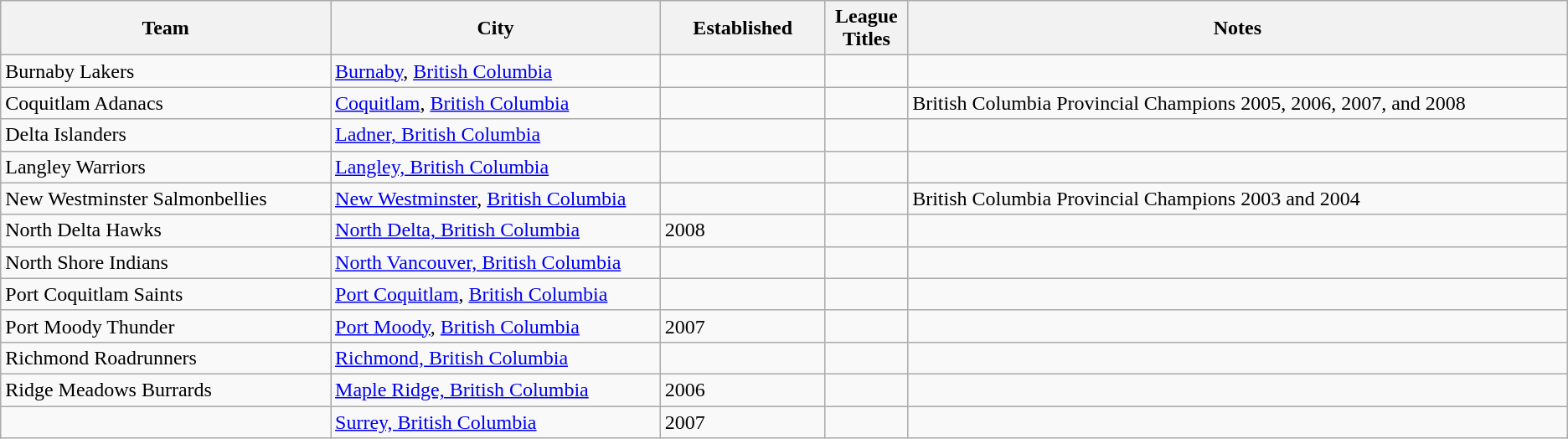<table class="wikitable sortable">
<tr>
<th bgcolor="#DDDDFF" width="20%">Team</th>
<th bgcolor="#DDDDFF" width="20%">City</th>
<th bgcolor="#DDDDFF" width="10%">Established</th>
<th bgcolor="#DDDDFF" width="5%">League Titles</th>
<th bgcolor="#DDDDFF" width="40%" class="unsortable">Notes</th>
</tr>
<tr>
<td>Burnaby Lakers</td>
<td><a href='#'>Burnaby</a>, <a href='#'>British Columbia</a></td>
<td> </td>
<td></td>
<td></td>
</tr>
<tr>
<td>Coquitlam Adanacs</td>
<td><a href='#'>Coquitlam</a>, <a href='#'>British Columbia</a></td>
<td> </td>
<td></td>
<td>British Columbia Provincial Champions 2005, 2006, 2007, and 2008</td>
</tr>
<tr>
<td>Delta Islanders</td>
<td><a href='#'>Ladner, British Columbia</a></td>
<td> </td>
<td></td>
<td></td>
</tr>
<tr>
<td>Langley Warriors</td>
<td><a href='#'>Langley, British Columbia</a></td>
<td> </td>
<td></td>
<td></td>
</tr>
<tr>
<td>New Westminster Salmonbellies</td>
<td><a href='#'>New Westminster</a>, <a href='#'>British Columbia</a></td>
<td> </td>
<td></td>
<td>British Columbia Provincial Champions 2003 and 2004</td>
</tr>
<tr>
<td>North Delta Hawks</td>
<td><a href='#'>North Delta, British Columbia</a></td>
<td>2008</td>
<td> </td>
<td></td>
</tr>
<tr>
<td>North Shore Indians</td>
<td><a href='#'>North Vancouver, British Columbia</a></td>
<td> </td>
<td></td>
<td></td>
</tr>
<tr>
<td>Port Coquitlam Saints</td>
<td><a href='#'>Port Coquitlam</a>, <a href='#'>British Columbia</a></td>
<td> </td>
<td></td>
<td></td>
</tr>
<tr>
<td>Port Moody Thunder</td>
<td><a href='#'>Port Moody</a>, <a href='#'>British Columbia</a></td>
<td>2007</td>
<td> </td>
<td></td>
</tr>
<tr>
<td>Richmond Roadrunners</td>
<td><a href='#'>Richmond, British Columbia</a></td>
<td> </td>
<td></td>
<td></td>
</tr>
<tr>
<td>Ridge Meadows Burrards</td>
<td><a href='#'>Maple Ridge, British Columbia</a></td>
<td>2006</td>
<td> </td>
<td></td>
</tr>
<tr>
<td></td>
<td><a href='#'>Surrey, British Columbia</a></td>
<td>2007</td>
<td> </td>
<td></td>
</tr>
</table>
